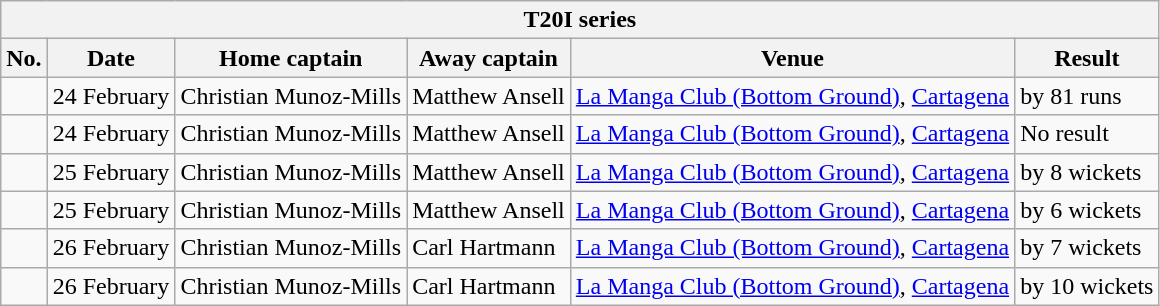<table class="wikitable">
<tr>
<th colspan="6">T20I series</th>
</tr>
<tr>
<th>No.</th>
<th>Date</th>
<th>Home captain</th>
<th>Away captain</th>
<th>Venue</th>
<th>Result</th>
</tr>
<tr>
<td></td>
<td>24 February</td>
<td>Christian Munoz-Mills</td>
<td>Matthew Ansell</td>
<td><a href='#'>La Manga Club (Bottom Ground)</a>, <a href='#'>Cartagena</a></td>
<td> by 81 runs</td>
</tr>
<tr>
<td></td>
<td>24 February</td>
<td>Christian Munoz-Mills</td>
<td>Matthew Ansell</td>
<td><a href='#'>La Manga Club (Bottom Ground)</a>, <a href='#'>Cartagena</a></td>
<td>No result</td>
</tr>
<tr>
<td></td>
<td>25 February</td>
<td>Christian Munoz-Mills</td>
<td>Matthew Ansell</td>
<td><a href='#'>La Manga Club (Bottom Ground)</a>, <a href='#'>Cartagena</a></td>
<td> by 8 wickets</td>
</tr>
<tr>
<td></td>
<td>25 February</td>
<td>Christian Munoz-Mills</td>
<td>Matthew Ansell</td>
<td><a href='#'>La Manga Club (Bottom Ground)</a>, <a href='#'>Cartagena</a></td>
<td> by 6 wickets</td>
</tr>
<tr>
<td></td>
<td>26 February</td>
<td>Christian Munoz-Mills</td>
<td>Carl Hartmann</td>
<td><a href='#'>La Manga Club (Bottom Ground)</a>, <a href='#'>Cartagena</a></td>
<td> by 7 wickets</td>
</tr>
<tr>
<td></td>
<td>26 February</td>
<td>Christian Munoz-Mills</td>
<td>Carl Hartmann</td>
<td><a href='#'>La Manga Club (Bottom Ground)</a>, <a href='#'>Cartagena</a></td>
<td> by 10 wickets</td>
</tr>
</table>
